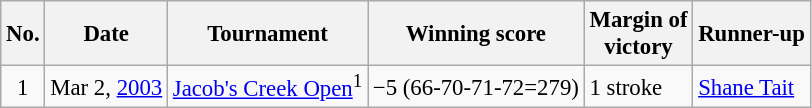<table class="wikitable" style="font-size:95%;">
<tr>
<th>No.</th>
<th>Date</th>
<th>Tournament</th>
<th>Winning score</th>
<th>Margin of<br>victory</th>
<th>Runner-up</th>
</tr>
<tr>
<td align=center>1</td>
<td align=right>Mar 2, <a href='#'>2003</a></td>
<td><a href='#'>Jacob's Creek Open</a><sup>1</sup></td>
<td>−5 (66-70-71-72=279)</td>
<td>1 stroke</td>
<td> <a href='#'>Shane Tait</a></td>
</tr>
</table>
